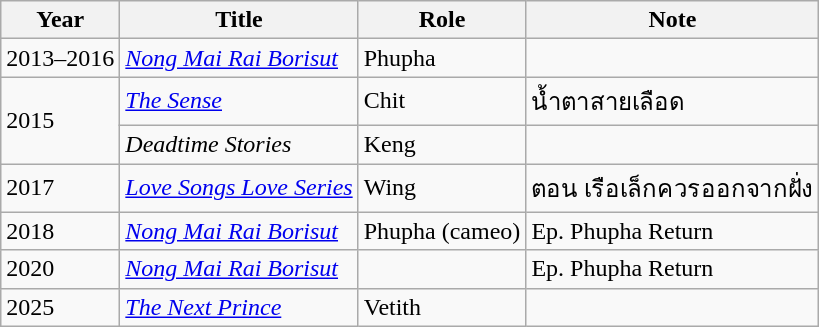<table class="wikitable">
<tr>
<th>Year</th>
<th>Title</th>
<th>Role</th>
<th>Note</th>
</tr>
<tr>
<td>2013–2016</td>
<td><em><a href='#'>Nong Mai Rai Borisut</a></em></td>
<td>Phupha</td>
<td></td>
</tr>
<tr>
<td rowspan = "2">2015</td>
<td><em><a href='#'>The Sense</a> </em></td>
<td>Chit</td>
<td>น้ำตาสายเลือด</td>
</tr>
<tr>
<td><em>Deadtime Stories</em></td>
<td>Keng</td>
<td></td>
</tr>
<tr>
<td rowspan = "1">2017</td>
<td><em> <a href='#'>Love Songs Love Series</a></em></td>
<td>Wing</td>
<td>ตอน เรือเล็กควรออกจากฝั่ง</td>
</tr>
<tr>
<td rowspan = "1">2018</td>
<td><em> <a href='#'>Nong Mai Rai Borisut</a></em></td>
<td>Phupha (cameo)</td>
<td>Ep. Phupha Return</td>
</tr>
<tr>
<td rowspan = "1">2020</td>
<td><em> <a href='#'>Nong Mai Rai Borisut</a></em></td>
<td></td>
<td>Ep. Phupha Return</td>
</tr>
<tr>
<td>2025</td>
<td><em><a href='#'>The Next Prince</a></em></td>
<td>Vetith</td>
<td></td>
</tr>
</table>
